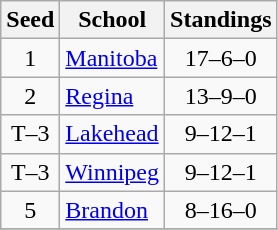<table class="wikitable">
<tr>
<th>Seed</th>
<th>School</th>
<th>Standings</th>
</tr>
<tr>
<td align=center>1</td>
<td><a href='#'>Manitoba</a></td>
<td align=center>17–6–0</td>
</tr>
<tr>
<td align=center>2</td>
<td><a href='#'>Regina</a></td>
<td align=center>13–9–0</td>
</tr>
<tr>
<td align=center>T–3</td>
<td><a href='#'>Lakehead</a></td>
<td align=center>9–12–1</td>
</tr>
<tr>
<td align=center>T–3</td>
<td><a href='#'>Winnipeg</a></td>
<td align=center>9–12–1</td>
</tr>
<tr>
<td align=center>5</td>
<td><a href='#'>Brandon</a></td>
<td align=center>8–16–0</td>
</tr>
<tr>
</tr>
</table>
